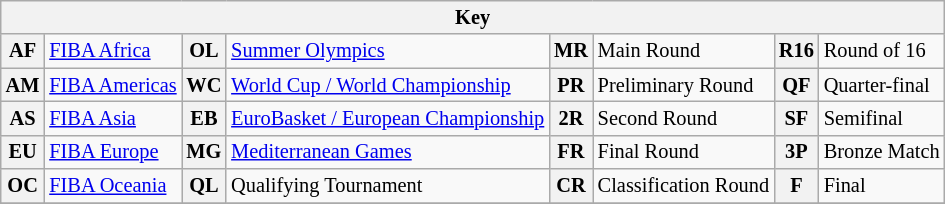<table class="wikitable" style="font-size: 85%">
<tr>
<th colspan=8>Key</th>
</tr>
<tr>
<th>AF</th>
<td><a href='#'>FIBA Africa</a></td>
<th>OL</th>
<td><a href='#'>Summer Olympics</a></td>
<th>MR</th>
<td>Main Round</td>
<th>R16</th>
<td>Round of 16</td>
</tr>
<tr>
<th>AM</th>
<td><a href='#'>FIBA Americas</a></td>
<th>WC</th>
<td><a href='#'>World Cup / World Championship</a></td>
<th>PR</th>
<td>Preliminary Round</td>
<th>QF</th>
<td>Quarter-final</td>
</tr>
<tr>
<th>AS</th>
<td><a href='#'>FIBA Asia</a></td>
<th>EB</th>
<td><a href='#'>EuroBasket / European Championship</a></td>
<th>2R</th>
<td>Second Round</td>
<th>SF</th>
<td>Semifinal</td>
</tr>
<tr>
<th>EU</th>
<td><a href='#'>FIBA Europe</a></td>
<th>MG</th>
<td><a href='#'>Mediterranean Games</a></td>
<th>FR</th>
<td>Final Round</td>
<th>3P</th>
<td>Bronze Match</td>
</tr>
<tr>
<th>OC</th>
<td><a href='#'>FIBA Oceania</a></td>
<th>QL</th>
<td>Qualifying Tournament</td>
<th>CR</th>
<td>Classification Round</td>
<th>F</th>
<td>Final</td>
</tr>
<tr>
</tr>
</table>
